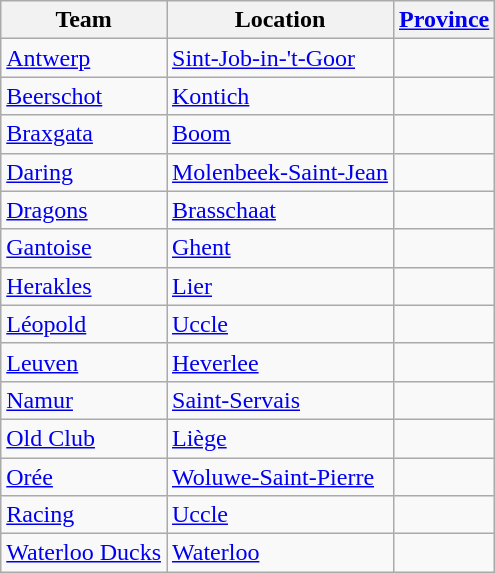<table class="wikitable sortable">
<tr>
<th>Team</th>
<th>Location</th>
<th><a href='#'>Province</a></th>
</tr>
<tr>
<td><a href='#'>Antwerp</a></td>
<td><a href='#'>Sint-Job-in-'t-Goor</a></td>
<td></td>
</tr>
<tr>
<td><a href='#'>Beerschot</a></td>
<td><a href='#'>Kontich</a></td>
<td></td>
</tr>
<tr>
<td><a href='#'>Braxgata</a></td>
<td><a href='#'>Boom</a></td>
<td></td>
</tr>
<tr>
<td><a href='#'>Daring</a></td>
<td><a href='#'>Molenbeek-Saint-Jean</a></td>
<td></td>
</tr>
<tr>
<td><a href='#'>Dragons</a></td>
<td><a href='#'>Brasschaat</a></td>
<td></td>
</tr>
<tr>
<td><a href='#'>Gantoise</a></td>
<td><a href='#'>Ghent</a></td>
<td></td>
</tr>
<tr>
<td><a href='#'>Herakles</a></td>
<td><a href='#'>Lier</a></td>
<td></td>
</tr>
<tr>
<td><a href='#'>Léopold</a></td>
<td><a href='#'>Uccle</a></td>
<td></td>
</tr>
<tr>
<td><a href='#'>Leuven</a></td>
<td><a href='#'>Heverlee</a></td>
<td></td>
</tr>
<tr>
<td><a href='#'>Namur</a></td>
<td><a href='#'>Saint-Servais</a></td>
<td></td>
</tr>
<tr>
<td><a href='#'>Old Club</a></td>
<td><a href='#'>Liège</a></td>
<td></td>
</tr>
<tr>
<td><a href='#'>Orée</a></td>
<td><a href='#'>Woluwe-Saint-Pierre</a></td>
<td></td>
</tr>
<tr>
<td><a href='#'>Racing</a></td>
<td><a href='#'>Uccle</a></td>
<td></td>
</tr>
<tr>
<td><a href='#'>Waterloo Ducks</a></td>
<td><a href='#'>Waterloo</a></td>
<td></td>
</tr>
</table>
